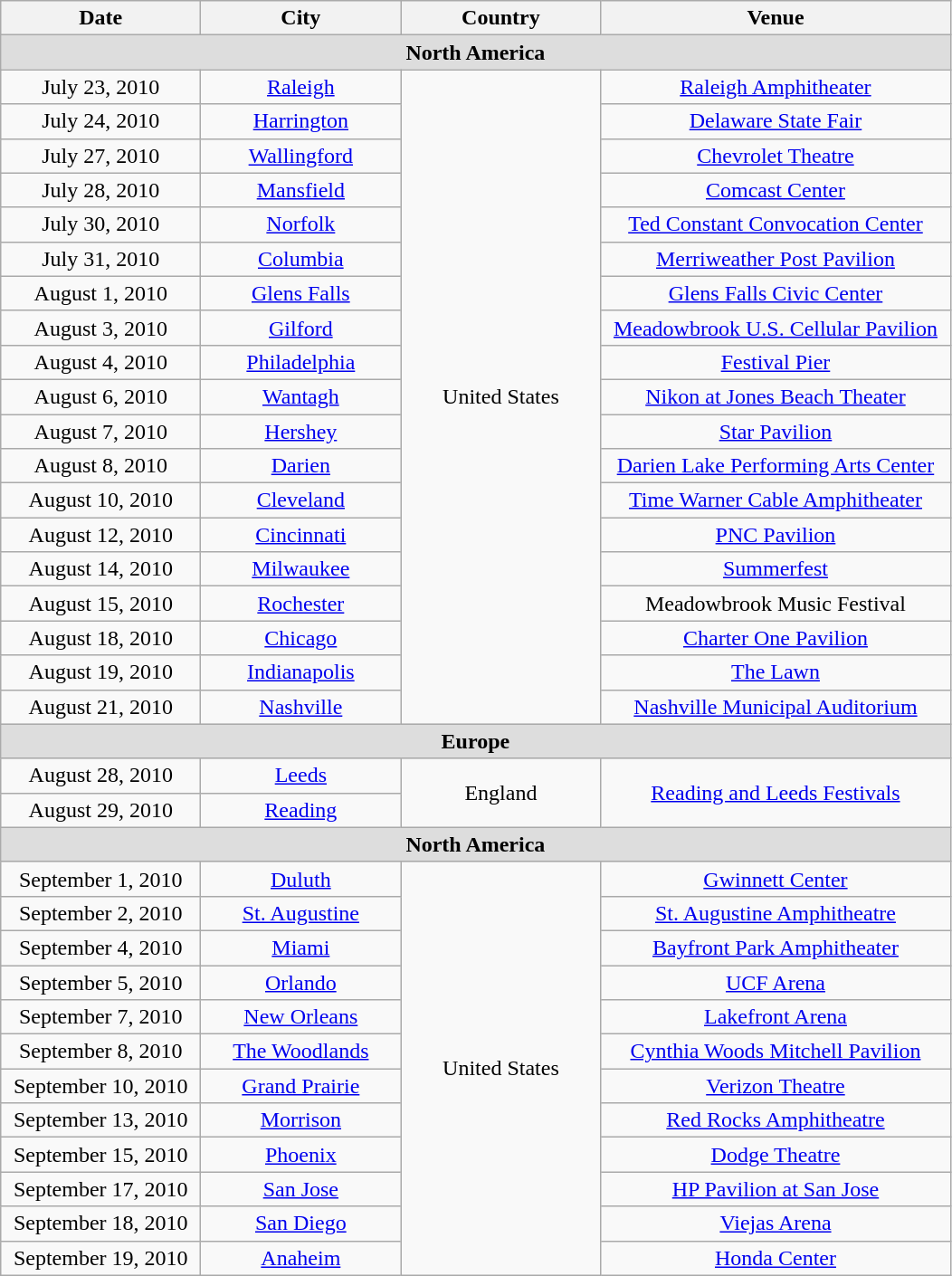<table class="wikitable" style="text-align:center;">
<tr>
<th style="width:140px;">Date</th>
<th style="width:140px;">City</th>
<th style="width:140px;">Country</th>
<th style="width:250px;">Venue</th>
</tr>
<tr style="background:#ddd;">
<td colspan="4"><strong>North America</strong></td>
</tr>
<tr>
<td>July 23, 2010</td>
<td><a href='#'>Raleigh</a></td>
<td rowspan="19">United States</td>
<td><a href='#'>Raleigh Amphitheater</a></td>
</tr>
<tr>
<td>July 24, 2010</td>
<td><a href='#'>Harrington</a></td>
<td><a href='#'>Delaware State Fair</a></td>
</tr>
<tr>
<td>July 27, 2010</td>
<td><a href='#'>Wallingford</a></td>
<td><a href='#'>Chevrolet Theatre</a></td>
</tr>
<tr>
<td>July 28, 2010</td>
<td><a href='#'>Mansfield</a></td>
<td><a href='#'>Comcast Center</a></td>
</tr>
<tr>
<td>July 30, 2010</td>
<td><a href='#'>Norfolk</a></td>
<td><a href='#'>Ted Constant Convocation Center</a></td>
</tr>
<tr>
<td>July 31, 2010</td>
<td><a href='#'>Columbia</a></td>
<td><a href='#'>Merriweather Post Pavilion</a></td>
</tr>
<tr>
<td>August 1, 2010</td>
<td><a href='#'>Glens Falls</a></td>
<td><a href='#'>Glens Falls Civic Center</a></td>
</tr>
<tr>
<td>August 3, 2010</td>
<td><a href='#'>Gilford</a></td>
<td><a href='#'>Meadowbrook U.S. Cellular Pavilion</a></td>
</tr>
<tr>
<td>August 4, 2010</td>
<td><a href='#'>Philadelphia</a></td>
<td><a href='#'>Festival Pier</a></td>
</tr>
<tr>
<td>August 6, 2010</td>
<td><a href='#'>Wantagh</a></td>
<td><a href='#'>Nikon at Jones Beach Theater</a></td>
</tr>
<tr>
<td>August 7, 2010</td>
<td><a href='#'>Hershey</a></td>
<td><a href='#'>Star Pavilion</a></td>
</tr>
<tr>
<td>August 8, 2010</td>
<td><a href='#'>Darien</a></td>
<td><a href='#'>Darien Lake Performing Arts Center</a></td>
</tr>
<tr>
<td>August 10, 2010</td>
<td><a href='#'>Cleveland</a></td>
<td><a href='#'>Time Warner Cable Amphitheater</a></td>
</tr>
<tr>
<td>August 12, 2010</td>
<td><a href='#'>Cincinnati</a></td>
<td><a href='#'>PNC Pavilion</a></td>
</tr>
<tr>
<td>August 14, 2010</td>
<td><a href='#'>Milwaukee</a></td>
<td><a href='#'>Summerfest</a></td>
</tr>
<tr>
<td>August 15, 2010</td>
<td><a href='#'>Rochester</a></td>
<td>Meadowbrook Music Festival</td>
</tr>
<tr>
<td>August 18, 2010</td>
<td><a href='#'>Chicago</a></td>
<td><a href='#'>Charter One Pavilion</a></td>
</tr>
<tr>
<td>August 19, 2010</td>
<td><a href='#'>Indianapolis</a></td>
<td><a href='#'>The Lawn</a></td>
</tr>
<tr>
<td>August 21, 2010</td>
<td><a href='#'>Nashville</a></td>
<td><a href='#'>Nashville Municipal Auditorium</a></td>
</tr>
<tr style="background:#ddd;">
<td colspan="4"><strong>Europe</strong></td>
</tr>
<tr>
<td>August 28, 2010</td>
<td><a href='#'>Leeds</a></td>
<td rowspan="2">England</td>
<td rowspan="2"><a href='#'>Reading and Leeds Festivals</a> </td>
</tr>
<tr>
<td>August 29, 2010</td>
<td><a href='#'>Reading</a></td>
</tr>
<tr style="background:#ddd;">
<td colspan="4"><strong>North America</strong></td>
</tr>
<tr>
<td>September 1, 2010</td>
<td><a href='#'>Duluth</a></td>
<td rowspan="12">United States</td>
<td><a href='#'>Gwinnett Center</a></td>
</tr>
<tr>
<td>September 2, 2010</td>
<td><a href='#'>St. Augustine</a></td>
<td><a href='#'>St. Augustine Amphitheatre</a></td>
</tr>
<tr>
<td>September 4, 2010</td>
<td><a href='#'>Miami</a></td>
<td><a href='#'>Bayfront Park Amphitheater</a></td>
</tr>
<tr>
<td>September 5, 2010</td>
<td><a href='#'>Orlando</a></td>
<td><a href='#'>UCF Arena</a></td>
</tr>
<tr>
<td>September 7, 2010</td>
<td><a href='#'>New Orleans</a></td>
<td><a href='#'>Lakefront Arena</a></td>
</tr>
<tr>
<td>September 8, 2010</td>
<td><a href='#'>The Woodlands</a></td>
<td><a href='#'>Cynthia Woods Mitchell Pavilion</a></td>
</tr>
<tr>
<td>September 10, 2010</td>
<td><a href='#'>Grand Prairie</a></td>
<td><a href='#'>Verizon Theatre</a></td>
</tr>
<tr>
<td>September 13, 2010</td>
<td><a href='#'>Morrison</a></td>
<td><a href='#'>Red Rocks Amphitheatre</a></td>
</tr>
<tr>
<td>September 15, 2010</td>
<td><a href='#'>Phoenix</a></td>
<td><a href='#'>Dodge Theatre</a></td>
</tr>
<tr>
<td>September 17, 2010</td>
<td><a href='#'>San Jose</a></td>
<td><a href='#'>HP Pavilion at San Jose</a></td>
</tr>
<tr>
<td>September 18, 2010</td>
<td><a href='#'>San Diego</a></td>
<td><a href='#'>Viejas Arena</a></td>
</tr>
<tr>
<td>September 19, 2010</td>
<td><a href='#'>Anaheim</a></td>
<td><a href='#'>Honda Center</a></td>
</tr>
</table>
